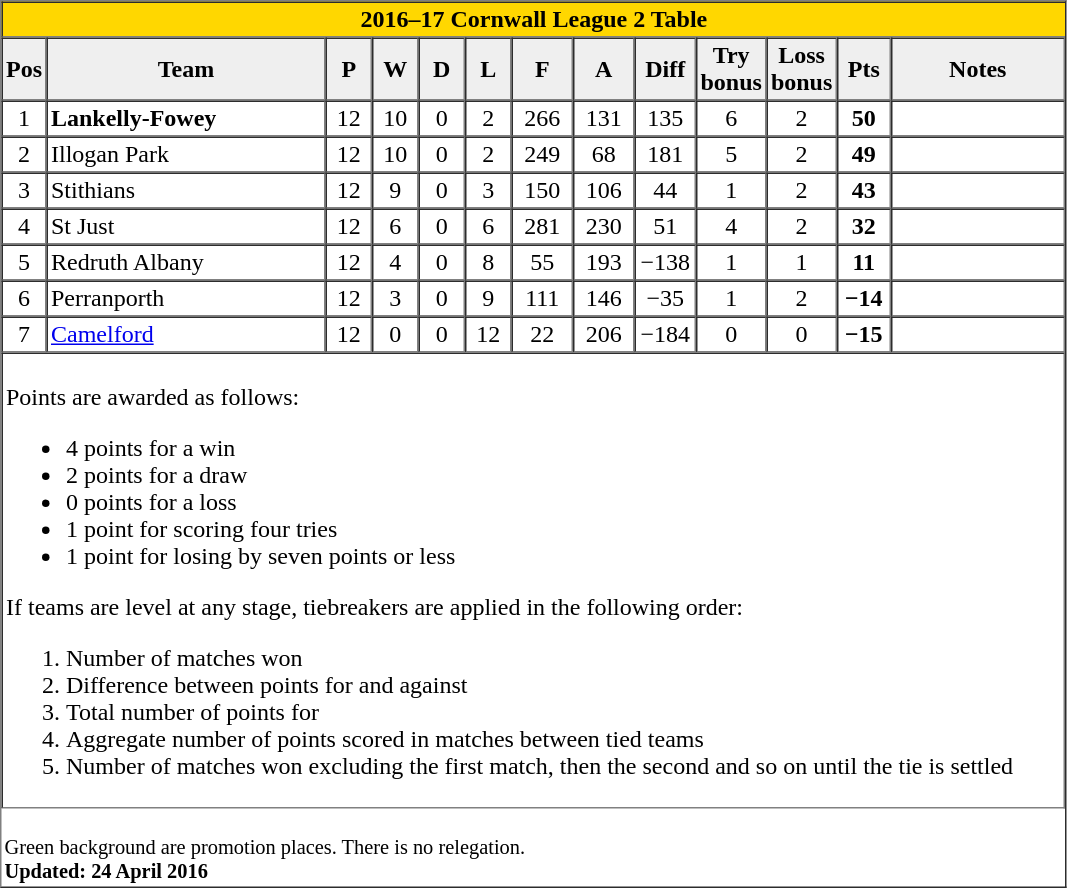<table border="1" cellpadding="2" cellspacing="0">
<tr bgcolor="gold">
<th colspan=13 style="border-right:0px;";>2016–17 Cornwall League 2 Table</th>
</tr>
<tr bgcolor="#efefef">
<th width="20">Pos</th>
<th width="180">Team</th>
<th width="25">P</th>
<th width="25">W</th>
<th width="25">D</th>
<th width="25">L</th>
<th width="35">F</th>
<th width="35">A</th>
<th width="35">Diff</th>
<th width="35">Try bonus</th>
<th width="35">Loss bonus</th>
<th width="30">Pts</th>
<th width="110">Notes</th>
</tr>
<tr align=center>
<td>1</td>
<td align=left><strong>Lankelly-Fowey</strong></td>
<td>12</td>
<td>10</td>
<td>0</td>
<td>2</td>
<td>266</td>
<td>131</td>
<td>135</td>
<td>6</td>
<td>2</td>
<td><strong>50</strong></td>
<td></td>
</tr>
<tr align=center>
<td>2</td>
<td align=left>Illogan Park</td>
<td>12</td>
<td>10</td>
<td>0</td>
<td>2</td>
<td>249</td>
<td>68</td>
<td>181</td>
<td>5</td>
<td>2</td>
<td><strong>49</strong></td>
<td></td>
</tr>
<tr align=center>
<td>3</td>
<td align=left>Stithians</td>
<td>12</td>
<td>9</td>
<td>0</td>
<td>3</td>
<td>150</td>
<td>106</td>
<td>44</td>
<td>1</td>
<td>2</td>
<td><strong>43</strong></td>
<td></td>
</tr>
<tr align=center>
<td>4</td>
<td align=left>St Just</td>
<td>12</td>
<td>6</td>
<td>0</td>
<td>6</td>
<td>281</td>
<td>230</td>
<td>51</td>
<td>4</td>
<td>2</td>
<td><strong>32</strong></td>
<td></td>
</tr>
<tr align=center>
<td>5</td>
<td align=left>Redruth Albany</td>
<td>12</td>
<td>4</td>
<td>0</td>
<td>8</td>
<td>55</td>
<td>193</td>
<td>−138</td>
<td>1</td>
<td>1</td>
<td><strong>11</strong></td>
<td></td>
</tr>
<tr align=center>
<td>6</td>
<td align=left>Perranporth</td>
<td>12</td>
<td>3</td>
<td>0</td>
<td>9</td>
<td>111</td>
<td>146</td>
<td>−35</td>
<td>1</td>
<td>2</td>
<td><strong>−14</strong></td>
<td></td>
</tr>
<tr align=center>
<td>7</td>
<td align=left><a href='#'>Camelford</a></td>
<td>12</td>
<td>0</td>
<td>0</td>
<td>12</td>
<td>22</td>
<td>206</td>
<td>−184</td>
<td>0</td>
<td>0</td>
<td><strong>−15</strong></td>
<td></td>
</tr>
<tr bgcolor=#ffffff>
<td colspan="13"><br>Points are awarded as follows:<ul><li>4 points for a win</li><li>2 points for a draw</li><li>0 points for a loss</li><li>1 point for scoring four tries</li><li>1 point for losing by seven points or less</li></ul>If teams are level at any stage, tiebreakers are applied in the following order:<ol><li>Number of matches won</li><li>Difference between points for and against</li><li>Total number of points for</li><li>Aggregate number of points scored in matches between tied teams</li><li>Number of matches won excluding the first match, then the second and so on until the tie is settled</li></ol></td>
</tr>
<tr |align=left|>
<td colspan="15" style="border:0px;font-size:85%;"><br><span>Green background</span> are promotion places.
There is no relegation. <br>
<strong>Updated: 24 April 2016</strong></td>
</tr>
</table>
